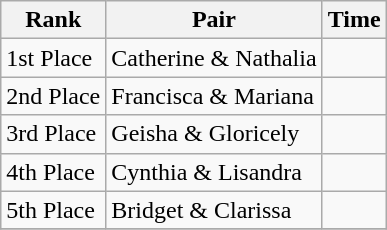<table class="wikitable">
<tr>
<th>Rank</th>
<th>Pair</th>
<th>Time</th>
</tr>
<tr>
<td>1st Place</td>
<td>Catherine & Nathalia</td>
<td></td>
</tr>
<tr>
<td>2nd Place</td>
<td>Francisca & Mariana</td>
<td></td>
</tr>
<tr>
<td>3rd Place</td>
<td>Geisha & Gloricely</td>
<td></td>
</tr>
<tr>
<td>4th Place</td>
<td>Cynthia & Lisandra</td>
<td></td>
</tr>
<tr>
<td>5th Place</td>
<td>Bridget & Clarissa</td>
<td></td>
</tr>
<tr>
</tr>
</table>
